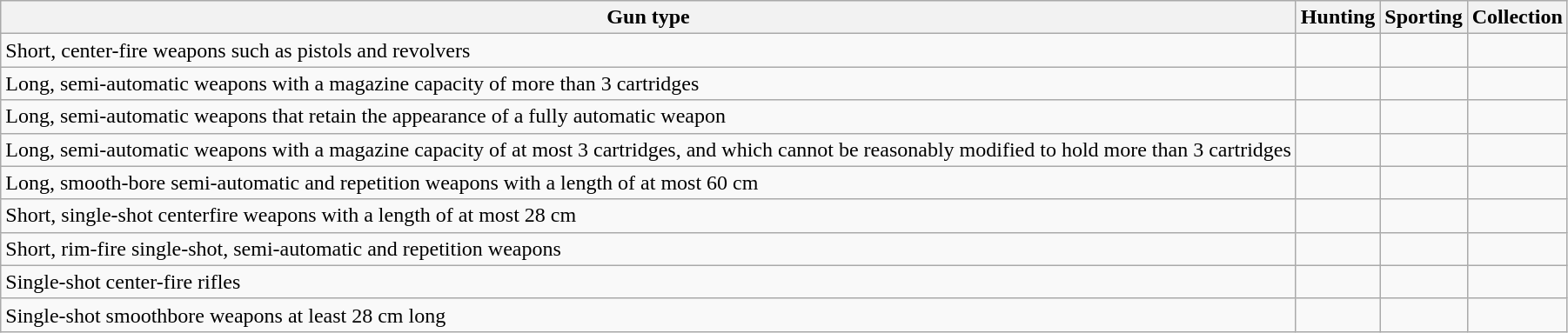<table class="wikitable">
<tr>
<th>Gun type</th>
<th>Hunting</th>
<th>Sporting</th>
<th>Collection</th>
</tr>
<tr>
<td>Short, center-fire weapons such as pistols and revolvers</td>
<td></td>
<td></td>
<td></td>
</tr>
<tr>
<td>Long, semi-automatic weapons with a magazine capacity of more than 3 cartridges</td>
<td></td>
<td></td>
<td></td>
</tr>
<tr>
<td>Long, semi-automatic weapons that retain the appearance of a fully automatic weapon</td>
<td></td>
<td></td>
<td></td>
</tr>
<tr>
<td>Long, semi-automatic weapons with a magazine capacity of at most 3 cartridges, and which cannot be reasonably modified to hold more than 3 cartridges</td>
<td></td>
<td></td>
<td></td>
</tr>
<tr>
<td>Long, smooth-bore semi-automatic and repetition weapons with a length of at most 60 cm</td>
<td></td>
<td></td>
<td></td>
</tr>
<tr>
<td>Short, single-shot centerfire weapons with a length of at most 28 cm</td>
<td></td>
<td></td>
<td></td>
</tr>
<tr>
<td>Short, rim-fire single-shot, semi-automatic and repetition weapons</td>
<td></td>
<td></td>
<td></td>
</tr>
<tr>
<td>Single-shot center-fire rifles</td>
<td></td>
<td></td>
<td></td>
</tr>
<tr>
<td>Single-shot smoothbore weapons at least 28 cm long</td>
<td></td>
<td></td>
<td></td>
</tr>
</table>
